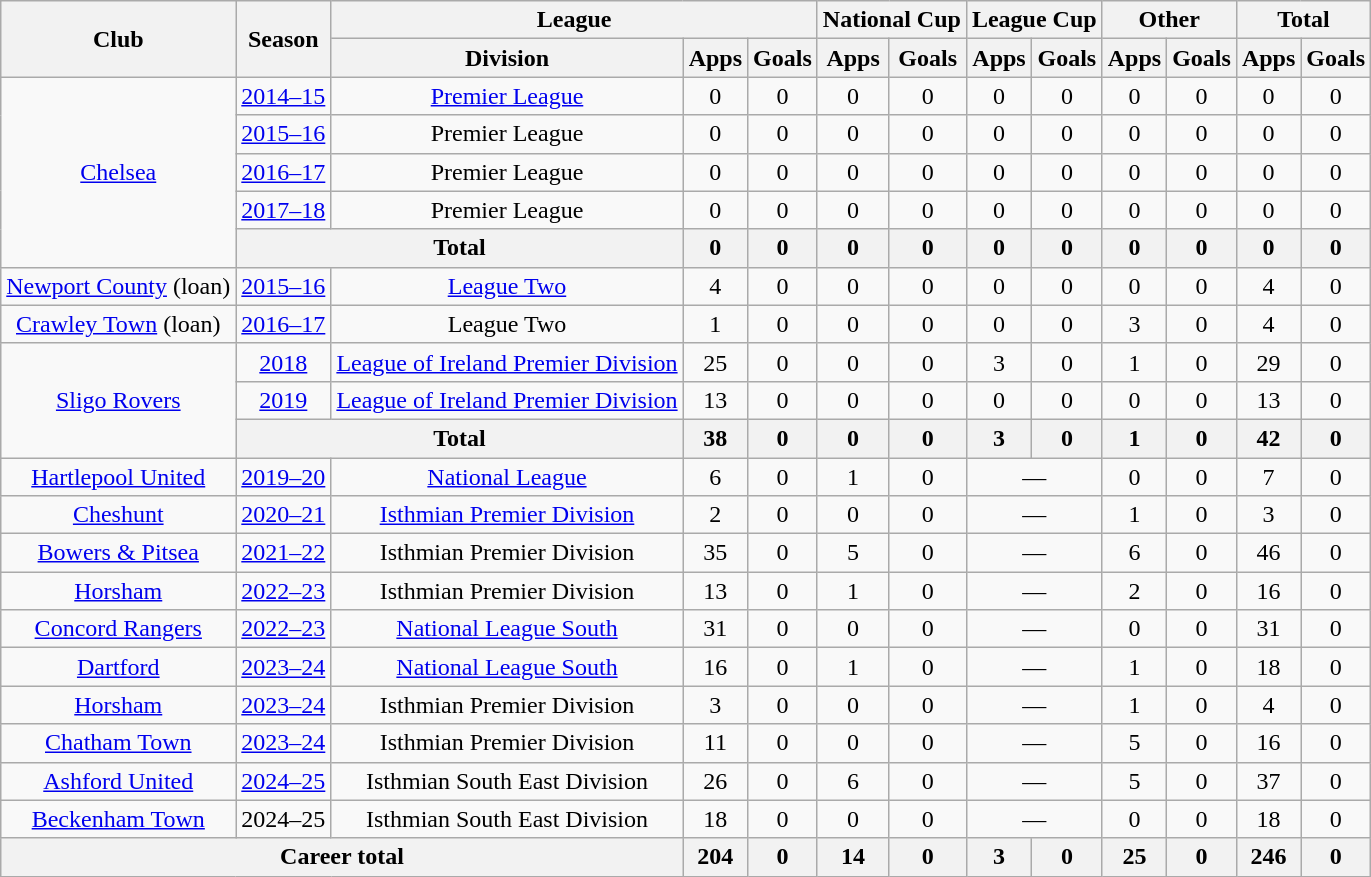<table class="wikitable" style="text-align:center">
<tr>
<th rowspan="2">Club</th>
<th rowspan="2">Season</th>
<th colspan="3">League</th>
<th colspan="2">National Cup</th>
<th colspan="2">League Cup</th>
<th colspan="2">Other</th>
<th colspan="2">Total</th>
</tr>
<tr>
<th>Division</th>
<th>Apps</th>
<th>Goals</th>
<th>Apps</th>
<th>Goals</th>
<th>Apps</th>
<th>Goals</th>
<th>Apps</th>
<th>Goals</th>
<th>Apps</th>
<th>Goals</th>
</tr>
<tr>
<td rowspan="5"><a href='#'>Chelsea</a></td>
<td><a href='#'>2014–15</a></td>
<td><a href='#'>Premier League</a></td>
<td>0</td>
<td>0</td>
<td>0</td>
<td>0</td>
<td>0</td>
<td>0</td>
<td>0</td>
<td>0</td>
<td>0</td>
<td>0</td>
</tr>
<tr>
<td><a href='#'>2015–16</a></td>
<td>Premier League</td>
<td>0</td>
<td>0</td>
<td>0</td>
<td>0</td>
<td>0</td>
<td>0</td>
<td>0</td>
<td>0</td>
<td>0</td>
<td>0</td>
</tr>
<tr>
<td><a href='#'>2016–17</a></td>
<td>Premier League</td>
<td>0</td>
<td>0</td>
<td>0</td>
<td>0</td>
<td>0</td>
<td>0</td>
<td>0</td>
<td>0</td>
<td>0</td>
<td>0</td>
</tr>
<tr>
<td><a href='#'>2017–18</a></td>
<td>Premier League</td>
<td>0</td>
<td>0</td>
<td>0</td>
<td>0</td>
<td>0</td>
<td>0</td>
<td>0</td>
<td>0</td>
<td>0</td>
<td>0</td>
</tr>
<tr>
<th colspan="2">Total</th>
<th>0</th>
<th>0</th>
<th>0</th>
<th>0</th>
<th>0</th>
<th>0</th>
<th>0</th>
<th>0</th>
<th>0</th>
<th>0</th>
</tr>
<tr>
<td><a href='#'>Newport County</a> (loan)</td>
<td><a href='#'>2015–16</a></td>
<td><a href='#'>League Two</a></td>
<td>4</td>
<td>0</td>
<td>0</td>
<td>0</td>
<td>0</td>
<td>0</td>
<td>0</td>
<td>0</td>
<td>4</td>
<td>0</td>
</tr>
<tr>
<td><a href='#'>Crawley Town</a> (loan)</td>
<td><a href='#'>2016–17</a></td>
<td>League Two</td>
<td>1</td>
<td>0</td>
<td>0</td>
<td>0</td>
<td>0</td>
<td>0</td>
<td>3</td>
<td>0</td>
<td>4</td>
<td>0</td>
</tr>
<tr>
<td rowspan="3"><a href='#'>Sligo Rovers</a></td>
<td><a href='#'>2018</a></td>
<td><a href='#'>League of Ireland Premier Division</a></td>
<td>25</td>
<td>0</td>
<td>0</td>
<td>0</td>
<td>3</td>
<td>0</td>
<td>1</td>
<td>0</td>
<td>29</td>
<td>0</td>
</tr>
<tr>
<td><a href='#'>2019</a></td>
<td><a href='#'>League of Ireland Premier Division</a></td>
<td>13</td>
<td>0</td>
<td>0</td>
<td>0</td>
<td>0</td>
<td>0</td>
<td>0</td>
<td>0</td>
<td>13</td>
<td>0</td>
</tr>
<tr>
<th colspan="2">Total</th>
<th>38</th>
<th>0</th>
<th>0</th>
<th>0</th>
<th>3</th>
<th>0</th>
<th>1</th>
<th>0</th>
<th>42</th>
<th>0</th>
</tr>
<tr>
<td><a href='#'>Hartlepool United</a></td>
<td><a href='#'>2019–20</a></td>
<td><a href='#'>National League</a></td>
<td>6</td>
<td>0</td>
<td>1</td>
<td>0</td>
<td colspan="2">—</td>
<td>0</td>
<td>0</td>
<td>7</td>
<td>0</td>
</tr>
<tr>
<td><a href='#'>Cheshunt</a></td>
<td><a href='#'>2020–21</a></td>
<td><a href='#'>Isthmian Premier Division</a></td>
<td>2</td>
<td>0</td>
<td>0</td>
<td>0</td>
<td colspan="2">—</td>
<td>1</td>
<td>0</td>
<td>3</td>
<td>0</td>
</tr>
<tr>
<td><a href='#'>Bowers & Pitsea</a></td>
<td><a href='#'>2021–22</a></td>
<td>Isthmian Premier Division</td>
<td>35</td>
<td>0</td>
<td>5</td>
<td>0</td>
<td colspan="2">—</td>
<td>6</td>
<td>0</td>
<td>46</td>
<td>0</td>
</tr>
<tr>
<td><a href='#'>Horsham</a></td>
<td><a href='#'>2022–23</a></td>
<td>Isthmian Premier Division</td>
<td>13</td>
<td>0</td>
<td>1</td>
<td>0</td>
<td colspan="2">—</td>
<td>2</td>
<td>0</td>
<td>16</td>
<td>0</td>
</tr>
<tr>
<td><a href='#'>Concord Rangers</a></td>
<td><a href='#'>2022–23</a></td>
<td><a href='#'>National League South</a></td>
<td>31</td>
<td>0</td>
<td>0</td>
<td>0</td>
<td colspan="2">—</td>
<td>0</td>
<td>0</td>
<td>31</td>
<td>0</td>
</tr>
<tr>
<td><a href='#'>Dartford</a></td>
<td><a href='#'>2023–24</a></td>
<td><a href='#'>National League South</a></td>
<td>16</td>
<td>0</td>
<td>1</td>
<td>0</td>
<td colspan="2">—</td>
<td>1</td>
<td>0</td>
<td>18</td>
<td>0</td>
</tr>
<tr>
<td><a href='#'>Horsham</a></td>
<td><a href='#'>2023–24</a></td>
<td>Isthmian Premier Division</td>
<td>3</td>
<td>0</td>
<td>0</td>
<td>0</td>
<td colspan="2">—</td>
<td>1</td>
<td>0</td>
<td>4</td>
<td>0</td>
</tr>
<tr>
<td><a href='#'>Chatham Town</a></td>
<td><a href='#'>2023–24</a></td>
<td>Isthmian Premier Division</td>
<td>11</td>
<td>0</td>
<td>0</td>
<td>0</td>
<td colspan="2">—</td>
<td>5</td>
<td>0</td>
<td>16</td>
<td>0</td>
</tr>
<tr>
<td><a href='#'>Ashford United</a></td>
<td><a href='#'>2024–25</a></td>
<td>Isthmian South East Division</td>
<td>26</td>
<td>0</td>
<td>6</td>
<td>0</td>
<td colspan="2">—</td>
<td>5</td>
<td>0</td>
<td>37</td>
<td>0</td>
</tr>
<tr>
<td><a href='#'>Beckenham Town</a></td>
<td>2024–25</td>
<td>Isthmian South East Division</td>
<td>18</td>
<td>0</td>
<td>0</td>
<td>0</td>
<td colspan="2">—</td>
<td>0</td>
<td>0</td>
<td>18</td>
<td>0</td>
</tr>
<tr>
<th colspan="3">Career total</th>
<th>204</th>
<th>0</th>
<th>14</th>
<th>0</th>
<th>3</th>
<th>0</th>
<th>25</th>
<th>0</th>
<th>246</th>
<th>0</th>
</tr>
</table>
